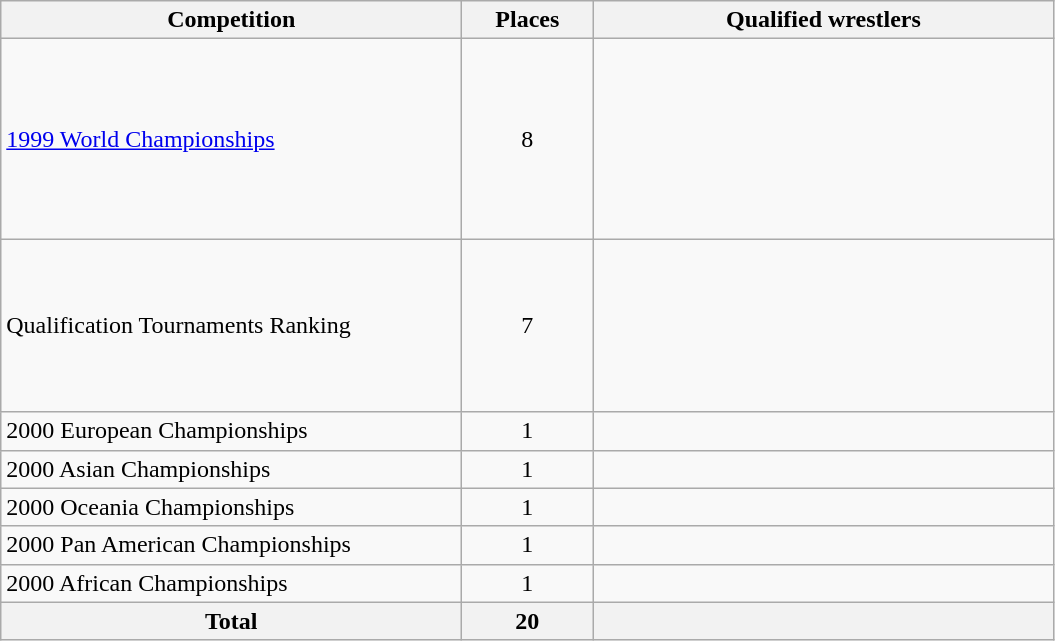<table class = "wikitable">
<tr>
<th width=300>Competition</th>
<th width=80>Places</th>
<th width=300>Qualified wrestlers</th>
</tr>
<tr>
<td><a href='#'>1999 World Championships</a></td>
<td align="center">8</td>
<td><br><br><br><br><br><br><br></td>
</tr>
<tr>
<td>Qualification Tournaments Ranking</td>
<td align="center">7</td>
<td><br><br><br><br><br><br></td>
</tr>
<tr>
<td>2000 European Championships</td>
<td align="center">1</td>
<td></td>
</tr>
<tr>
<td>2000 Asian Championships</td>
<td align="center">1</td>
<td></td>
</tr>
<tr>
<td>2000 Oceania Championships</td>
<td align="center">1</td>
<td></td>
</tr>
<tr>
<td>2000 Pan American Championships</td>
<td align="center">1</td>
<td></td>
</tr>
<tr>
<td>2000 African Championships</td>
<td align="center">1</td>
<td></td>
</tr>
<tr>
<th>Total</th>
<th>20</th>
<th></th>
</tr>
</table>
